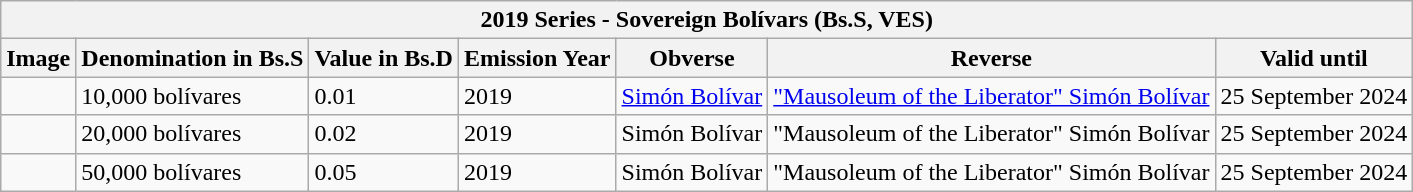<table class="wikitable">
<tr>
<th colspan="7">2019 Series - Sovereign Bolívars (Bs.S, VES)</th>
</tr>
<tr>
<th>Image</th>
<th>Denomination in Bs.S</th>
<th>Value in Bs.D</th>
<th>Emission Year</th>
<th>Obverse</th>
<th>Reverse</th>
<th>Valid until</th>
</tr>
<tr>
<td style="text-align:center;"></td>
<td>10,000 bolívares</td>
<td>0.01</td>
<td>2019</td>
<td><a href='#'>Simón Bolívar</a></td>
<td><a href='#'>"Mausoleum of the Liberator" Simón Bolívar</a></td>
<td>25 September 2024</td>
</tr>
<tr>
<td style="text-align:center;"></td>
<td>20,000 bolívares</td>
<td>0.02</td>
<td>2019</td>
<td>Simón Bolívar</td>
<td>"Mausoleum of the Liberator" Simón Bolívar</td>
<td>25 September 2024</td>
</tr>
<tr>
<td style="text-align:center;"></td>
<td>50,000 bolívares</td>
<td>0.05</td>
<td>2019</td>
<td>Simón Bolívar</td>
<td>"Mausoleum of the Liberator" Simón Bolívar</td>
<td>25 September 2024</td>
</tr>
</table>
